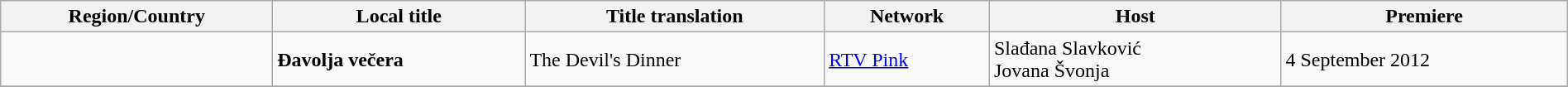<table class="wikitable sortable" style="width:100%;">
<tr>
<th>Region/Country</th>
<th>Local title</th>
<th>Title translation</th>
<th>Network</th>
<th>Host</th>
<th>Premiere</th>
</tr>
<tr>
<td></td>
<td><strong>Đavolja večera</strong></td>
<td>The Devil's Dinner</td>
<td><a href='#'>RTV Pink</a></td>
<td>Slađana Slavković<br>Jovana Švonja</td>
<td>4 September 2012</td>
</tr>
<tr>
</tr>
</table>
